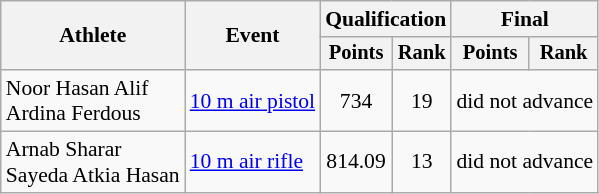<table class=wikitable style=font-size:90%;text-align:center>
<tr>
<th rowspan="2">Athlete</th>
<th rowspan="2">Event</th>
<th colspan=2>Qualification</th>
<th colspan=2>Final</th>
</tr>
<tr style="font-size:95%">
<th>Points</th>
<th>Rank</th>
<th>Points</th>
<th>Rank</th>
</tr>
<tr>
<td align=left>Noor Hasan Alif<br>Ardina Ferdous</td>
<td align=left><a href='#'>10 m air pistol</a></td>
<td>734</td>
<td>19</td>
<td colspan=2>did not advance</td>
</tr>
<tr>
<td align=left>Arnab Sharar<br>Sayeda Atkia Hasan</td>
<td align=left><a href='#'>10 m air rifle</a></td>
<td>814.09</td>
<td>13</td>
<td colspan=2>did not advance</td>
</tr>
</table>
